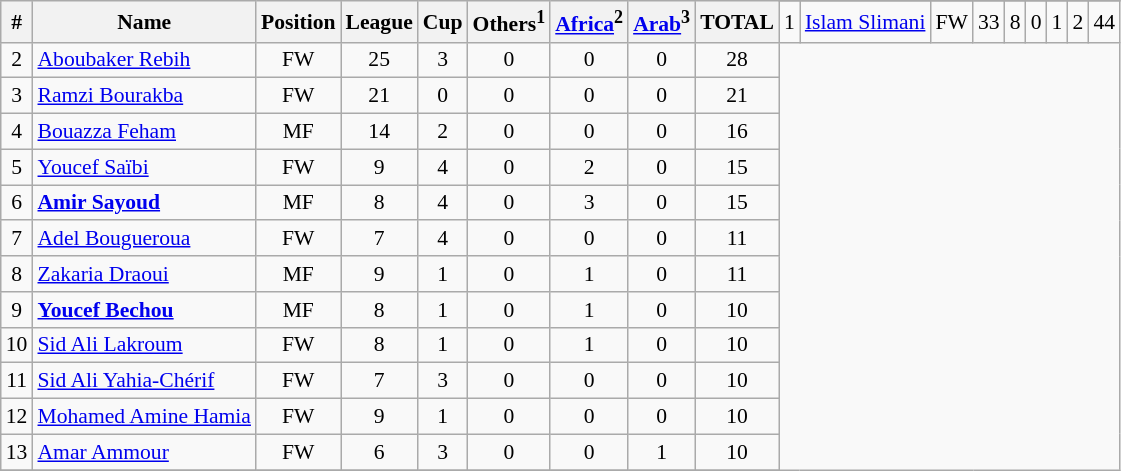<table class="wikitable plainrowheaders sortable" style="text-align:center;font-size:90%">
<tr>
<th rowspan=2>#</th>
<th rowspan=2>Name</th>
<th rowspan=2>Position</th>
<th rowspan=2>League</th>
<th rowspan=2>Cup</th>
<th rowspan=2>Others<sup>1</sup><br></th>
<th rowspan=2><a href='#'>Africa</a><sup>2</sup><br></th>
<th rowspan=2><a href='#'>Arab</a><sup>3</sup><br></th>
<th rowspan=2>TOTAL</th>
</tr>
<tr>
<td>1</td>
<td align="left"> <a href='#'>Islam Slimani</a></td>
<td>FW</td>
<td>33</td>
<td>8</td>
<td>0</td>
<td>1</td>
<td>2</td>
<td>44</td>
</tr>
<tr>
<td>2</td>
<td align="left"> <a href='#'>Aboubaker Rebih</a></td>
<td>FW</td>
<td>25</td>
<td>3</td>
<td>0</td>
<td>0</td>
<td>0</td>
<td>28</td>
</tr>
<tr>
<td>3</td>
<td align="left"> <a href='#'>Ramzi Bourakba</a></td>
<td>FW</td>
<td>21</td>
<td>0</td>
<td>0</td>
<td>0</td>
<td>0</td>
<td>21</td>
</tr>
<tr>
<td>4</td>
<td align="left"> <a href='#'>Bouazza Feham</a></td>
<td>MF</td>
<td>14</td>
<td>2</td>
<td>0</td>
<td>0</td>
<td>0</td>
<td>16</td>
</tr>
<tr>
<td>5</td>
<td align="left"> <a href='#'>Youcef Saïbi</a></td>
<td>FW</td>
<td>9</td>
<td>4</td>
<td>0</td>
<td>2</td>
<td>0</td>
<td>15</td>
</tr>
<tr>
<td>6</td>
<td align="left"> <strong><a href='#'>Amir Sayoud</a></strong></td>
<td>MF</td>
<td>8</td>
<td>4</td>
<td>0</td>
<td>3</td>
<td>0</td>
<td>15</td>
</tr>
<tr>
<td>7</td>
<td align="left"> <a href='#'>Adel Bougueroua</a></td>
<td>FW</td>
<td>7</td>
<td>4</td>
<td>0</td>
<td>0</td>
<td>0</td>
<td>11</td>
</tr>
<tr>
<td>8</td>
<td align="left"> <a href='#'>Zakaria Draoui</a></td>
<td>MF</td>
<td>9</td>
<td>1</td>
<td>0</td>
<td>1</td>
<td>0</td>
<td>11</td>
</tr>
<tr>
<td>9</td>
<td align="left"> <strong><a href='#'>Youcef Bechou</a></strong></td>
<td>MF</td>
<td>8</td>
<td>1</td>
<td>0</td>
<td>1</td>
<td>0</td>
<td>10</td>
</tr>
<tr>
<td>10</td>
<td align="left"> <a href='#'>Sid Ali Lakroum</a></td>
<td>FW</td>
<td>8</td>
<td>1</td>
<td>0</td>
<td>1</td>
<td>0</td>
<td>10</td>
</tr>
<tr>
<td>11</td>
<td align="left"> <a href='#'>Sid Ali Yahia-Chérif</a></td>
<td>FW</td>
<td>7</td>
<td>3</td>
<td>0</td>
<td>0</td>
<td>0</td>
<td>10</td>
</tr>
<tr>
<td>12</td>
<td align="left"> <a href='#'>Mohamed Amine Hamia</a></td>
<td>FW</td>
<td>9</td>
<td>1</td>
<td>0</td>
<td>0</td>
<td>0</td>
<td>10</td>
</tr>
<tr>
<td>13</td>
<td align="left"> <a href='#'>Amar Ammour</a></td>
<td>FW</td>
<td>6</td>
<td>3</td>
<td>0</td>
<td>0</td>
<td>1</td>
<td>10</td>
</tr>
<tr>
</tr>
</table>
